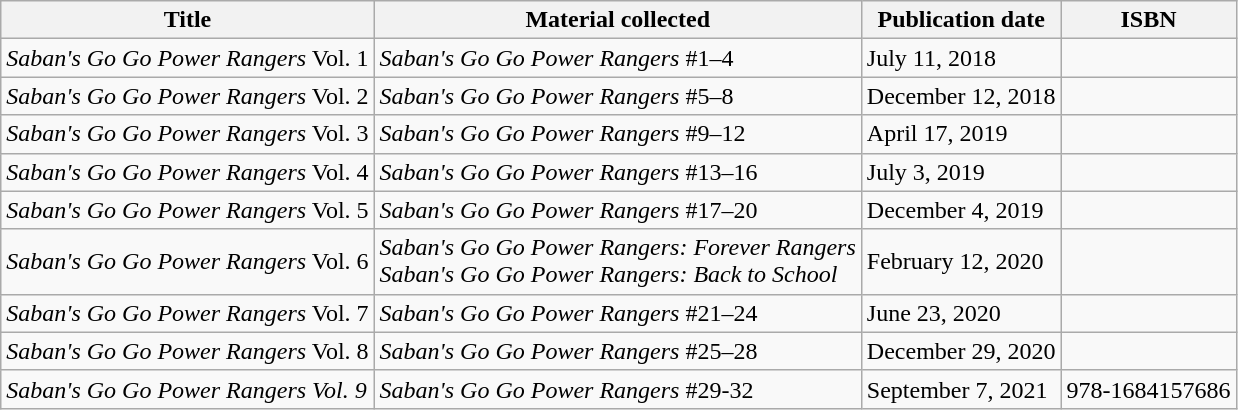<table class="wikitable">
<tr>
<th>Title</th>
<th>Material collected</th>
<th>Publication date</th>
<th>ISBN</th>
</tr>
<tr>
<td><em>Saban's Go Go Power Rangers</em> Vol. 1</td>
<td><em>Saban's Go Go Power Rangers</em> #1–4</td>
<td>July 11, 2018</td>
<td></td>
</tr>
<tr>
<td><em>Saban's Go Go Power Rangers</em> Vol. 2</td>
<td><em>Saban's Go Go Power Rangers</em> #5–8</td>
<td>December 12, 2018</td>
<td></td>
</tr>
<tr>
<td><em>Saban's Go Go Power Rangers</em> Vol. 3</td>
<td><em>Saban's Go Go Power Rangers</em> #9–12</td>
<td>April 17, 2019</td>
<td></td>
</tr>
<tr>
<td><em>Saban's Go Go Power Rangers</em> Vol. 4</td>
<td><em>Saban's Go Go Power Rangers</em> #13–16</td>
<td>July 3, 2019</td>
<td></td>
</tr>
<tr>
<td><em>Saban's Go Go Power Rangers</em> Vol. 5</td>
<td><em>Saban's Go Go Power Rangers</em> #17–20</td>
<td>December 4, 2019</td>
<td></td>
</tr>
<tr>
<td><em>Saban's Go Go Power Rangers</em> Vol. 6</td>
<td><em>Saban's Go Go Power Rangers: Forever Rangers</em><br><em>Saban's Go Go Power Rangers: Back to School</em></td>
<td>February 12, 2020</td>
<td></td>
</tr>
<tr>
<td><em>Saban's Go Go Power Rangers</em> Vol. 7</td>
<td><em>Saban's Go Go Power Rangers</em> #21–24</td>
<td>June 23, 2020</td>
<td></td>
</tr>
<tr>
<td><em>Saban's Go Go Power Rangers</em> Vol. 8</td>
<td><em>Saban's Go Go Power Rangers</em> #25–28</td>
<td>December 29, 2020</td>
<td></td>
</tr>
<tr>
<td><em>Saban's Go Go Power Rangers Vol. 9</em></td>
<td><em>Saban's Go Go Power Rangers</em> #29-32</td>
<td>September 7, 2021</td>
<td>978-1684157686</td>
</tr>
</table>
